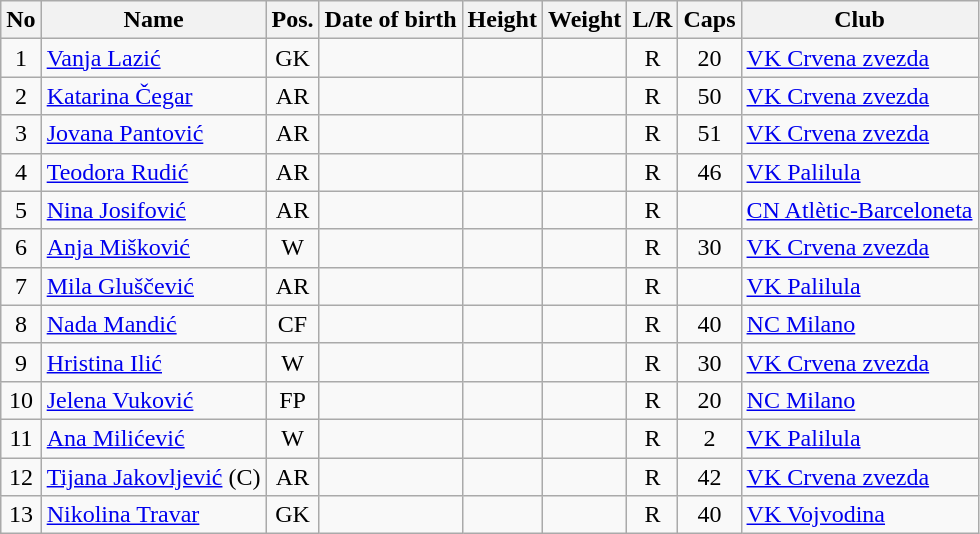<table class="wikitable sortable" text-align:center;">
<tr>
<th>No</th>
<th>Name</th>
<th>Pos.</th>
<th>Date of birth</th>
<th>Height</th>
<th>Weight</th>
<th>L/R</th>
<th>Caps</th>
<th>Club</th>
</tr>
<tr>
<td style="text-align:center;">1</td>
<td style="text-align:left;"><a href='#'>Vanja Lazić</a></td>
<td style="text-align:center;">GK</td>
<td style="text-align:left;"></td>
<td></td>
<td></td>
<td style="text-align:center;">R</td>
<td style="text-align:center;">20</td>
<td style="text-align:left;"> <a href='#'>VK Crvena zvezda</a></td>
</tr>
<tr>
<td style="text-align:center;">2</td>
<td style="text-align:left;"><a href='#'>Katarina Čegar</a></td>
<td style="text-align:center;">AR</td>
<td style="text-align:left;"></td>
<td></td>
<td></td>
<td style="text-align:center;">R</td>
<td style="text-align:center;">50</td>
<td style="text-align:left;"> <a href='#'>VK Crvena zvezda</a></td>
</tr>
<tr>
<td style="text-align:center;">3</td>
<td style="text-align:left;"><a href='#'>Jovana Pantović</a></td>
<td style="text-align:center;">AR</td>
<td style="text-align:left;"></td>
<td></td>
<td></td>
<td style="text-align:center;">R</td>
<td style="text-align:center;">51</td>
<td style="text-align:left;"> <a href='#'>VK Crvena zvezda</a></td>
</tr>
<tr>
<td style="text-align:center;">4</td>
<td style="text-align:left;"><a href='#'>Teodora Rudić</a></td>
<td style="text-align:center;">AR</td>
<td style="text-align:left;"></td>
<td></td>
<td></td>
<td style="text-align:center;">R</td>
<td style="text-align:center;">46</td>
<td style="text-align:left;"> <a href='#'>VK Palilula</a></td>
</tr>
<tr>
<td style="text-align:center;">5</td>
<td style="text-align:left;"><a href='#'>Nina Josifović</a></td>
<td style="text-align:center;">AR</td>
<td style="text-align:left;"></td>
<td></td>
<td></td>
<td style="text-align:center;">R</td>
<td style="text-align:center;"></td>
<td style="text-align:left;"> <a href='#'>CN Atlètic-Barceloneta</a></td>
</tr>
<tr>
<td style="text-align:center;">6</td>
<td style="text-align:left;"><a href='#'>Anja Mišković</a></td>
<td style="text-align:center;">W</td>
<td style="text-align:left;"></td>
<td></td>
<td></td>
<td style="text-align:center;">R</td>
<td style="text-align:center;">30</td>
<td style="text-align:left;"> <a href='#'>VK Crvena zvezda</a></td>
</tr>
<tr>
<td style="text-align:center;">7</td>
<td style="text-align:left;"><a href='#'>Mila Gluščević</a></td>
<td style="text-align:center;">AR</td>
<td style="text-align:left;"></td>
<td></td>
<td></td>
<td style="text-align:center;">R</td>
<td style="text-align:center;"></td>
<td style="text-align:left;"> <a href='#'>VK Palilula</a></td>
</tr>
<tr>
<td style="text-align:center;">8</td>
<td style="text-align:left;"><a href='#'>Nada Mandić</a></td>
<td style="text-align:center;">CF</td>
<td style="text-align:left;"></td>
<td></td>
<td></td>
<td style="text-align:center;">R</td>
<td style="text-align:center;">40</td>
<td style="text-align:left;"> <a href='#'>NC Milano</a></td>
</tr>
<tr>
<td style="text-align:center;">9</td>
<td style="text-align:left;"><a href='#'>Hristina Ilić</a></td>
<td style="text-align:center;">W</td>
<td style="text-align:left;"></td>
<td></td>
<td></td>
<td style="text-align:center;">R</td>
<td style="text-align:center;">30</td>
<td style="text-align:left;"> <a href='#'>VK Crvena zvezda</a></td>
</tr>
<tr>
<td style="text-align:center;">10</td>
<td style="text-align:left;"><a href='#'>Jelena Vuković</a></td>
<td style="text-align:center;">FP</td>
<td style="text-align:left;"></td>
<td></td>
<td></td>
<td style="text-align:center;">R</td>
<td style="text-align:center;">20</td>
<td style="text-align:left;"> <a href='#'>NC Milano</a></td>
</tr>
<tr>
<td style="text-align:center;">11</td>
<td style="text-align:left;"><a href='#'>Ana Milićević</a></td>
<td style="text-align:center;">W</td>
<td style="text-align:left;"></td>
<td></td>
<td></td>
<td style="text-align:center;">R</td>
<td style="text-align:center;">2</td>
<td style="text-align:left;"> <a href='#'>VK Palilula</a></td>
</tr>
<tr>
<td style="text-align:center;">12</td>
<td style="text-align:left;"><a href='#'>Tijana Jakovljević</a> (C)</td>
<td style="text-align:center;">AR</td>
<td style="text-align:left;"></td>
<td></td>
<td></td>
<td style="text-align:center;">R</td>
<td style="text-align:center;">42</td>
<td style="text-align:left;"> <a href='#'>VK Crvena zvezda</a></td>
</tr>
<tr>
<td style="text-align:center;">13</td>
<td style="text-align:left;"><a href='#'>Nikolina Travar</a></td>
<td style="text-align:center;">GK</td>
<td style="text-align:left;"></td>
<td></td>
<td></td>
<td style="text-align:center;">R</td>
<td style="text-align:center;">40</td>
<td style="text-align:left;"> <a href='#'>VK Vojvodina</a></td>
</tr>
</table>
